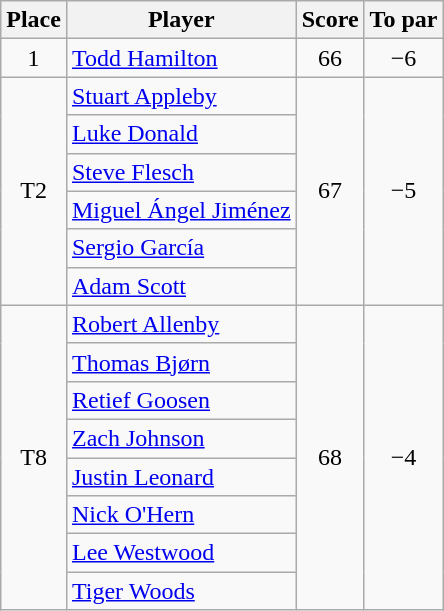<table class="wikitable">
<tr>
<th>Place</th>
<th>Player</th>
<th>Score</th>
<th>To par</th>
</tr>
<tr>
<td align=center>1</td>
<td> <a href='#'>Todd Hamilton</a></td>
<td align=center>66</td>
<td align=center>−6</td>
</tr>
<tr>
<td rowspan="6" align=center>T2</td>
<td> <a href='#'>Stuart Appleby</a></td>
<td rowspan="6" align=center>67</td>
<td rowspan="6" align=center>−5</td>
</tr>
<tr>
<td> <a href='#'>Luke Donald</a></td>
</tr>
<tr>
<td> <a href='#'>Steve Flesch</a></td>
</tr>
<tr>
<td> <a href='#'>Miguel Ángel Jiménez</a></td>
</tr>
<tr>
<td> <a href='#'>Sergio García</a></td>
</tr>
<tr>
<td> <a href='#'>Adam Scott</a></td>
</tr>
<tr>
<td rowspan="8" align=center>T8</td>
<td> <a href='#'>Robert Allenby</a></td>
<td rowspan="8" align=center>68</td>
<td rowspan="8" align=center>−4</td>
</tr>
<tr>
<td> <a href='#'>Thomas Bjørn</a></td>
</tr>
<tr>
<td> <a href='#'>Retief Goosen</a></td>
</tr>
<tr>
<td> <a href='#'>Zach Johnson</a></td>
</tr>
<tr>
<td> <a href='#'>Justin Leonard</a></td>
</tr>
<tr>
<td> <a href='#'>Nick O'Hern</a></td>
</tr>
<tr>
<td> <a href='#'>Lee Westwood</a></td>
</tr>
<tr>
<td> <a href='#'>Tiger Woods</a></td>
</tr>
</table>
